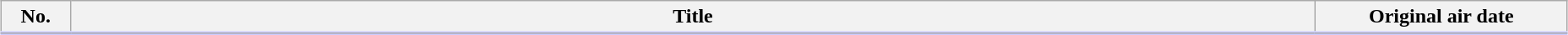<table class="wikitable" style="width:98%; margin:auto; background:#FFF;">
<tr style="border-bottom: 3px solid #CCF;">
<th style="width:3em;">No.</th>
<th>Title</th>
<th style="width:12em;">Original air date</th>
</tr>
<tr>
</tr>
</table>
